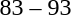<table style="text-align:center;">
<tr>
<th width=200></th>
<th width=100></th>
<th width=200></th>
<th></th>
</tr>
<tr>
<td align=right></td>
<td>83 – 93</td>
<td align=left><strong></strong></td>
</tr>
</table>
